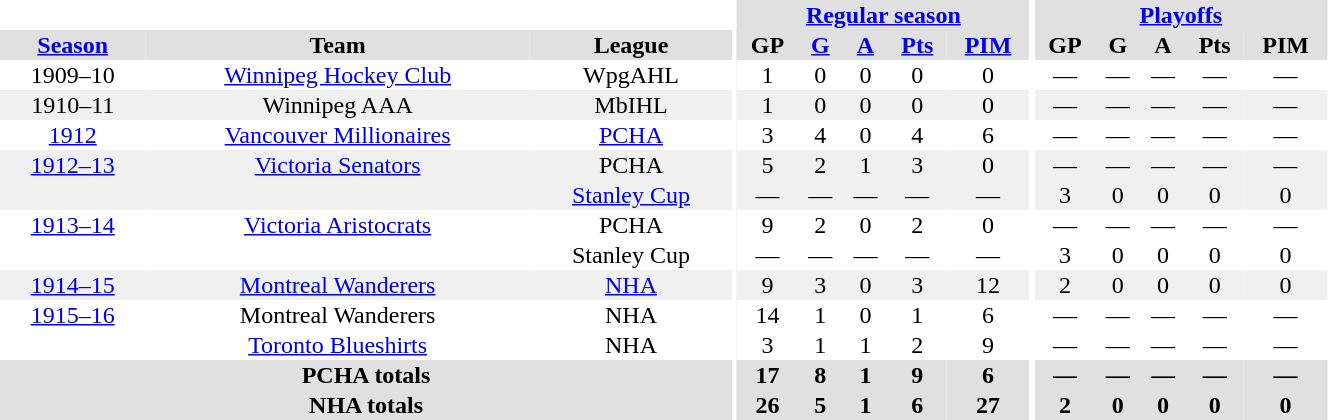<table border="0" cellpadding="1" cellspacing="0" style="text-align:center; width:70%">
<tr bgcolor="#e0e0e0">
<th colspan="3" bgcolor="#ffffff"></th>
<th rowspan="99" bgcolor="#ffffff"></th>
<th colspan="5"><a href='#'>Regular season</a></th>
<th rowspan="99" bgcolor="#ffffff"></th>
<th colspan="5"><a href='#'>Playoffs</a></th>
</tr>
<tr bgcolor="#e0e0e0">
<th><a href='#'>Season</a></th>
<th>Team</th>
<th>League</th>
<th>GP</th>
<th><a href='#'>G</a></th>
<th><a href='#'>A</a></th>
<th><a href='#'>Pts</a></th>
<th><a href='#'>PIM</a></th>
<th>GP</th>
<th>G</th>
<th>A</th>
<th>Pts</th>
<th>PIM</th>
</tr>
<tr ALIGN="center">
<td>1909–10</td>
<td><a href='#'>Winnipeg Hockey Club</a></td>
<td>WpgAHL</td>
<td>1</td>
<td>0</td>
<td>0</td>
<td>0</td>
<td>0</td>
<td>—</td>
<td>—</td>
<td>—</td>
<td>—</td>
<td>—</td>
</tr>
<tr ALIGN="center" bgcolor="#f0f0f0">
<td>1910–11</td>
<td>Winnipeg AAA</td>
<td>MbIHL</td>
<td>1</td>
<td>0</td>
<td>0</td>
<td>0</td>
<td>0</td>
<td>—</td>
<td>—</td>
<td>—</td>
<td>—</td>
<td>—</td>
</tr>
<tr ALIGN="center">
<td><a href='#'>1912</a></td>
<td><a href='#'>Vancouver Millionaires</a></td>
<td><a href='#'>PCHA</a></td>
<td>3</td>
<td>4</td>
<td>0</td>
<td>4</td>
<td>6</td>
<td>—</td>
<td>—</td>
<td>—</td>
<td>—</td>
<td>—</td>
</tr>
<tr ALIGN="center" bgcolor="#f0f0f0">
<td><a href='#'>1912–13</a></td>
<td><a href='#'>Victoria Senators</a></td>
<td>PCHA</td>
<td>5</td>
<td>2</td>
<td>1</td>
<td>3</td>
<td>0</td>
<td>—</td>
<td>—</td>
<td>—</td>
<td>—</td>
<td>—</td>
</tr>
<tr ALIGN="center" bgcolor="#f0f0f0">
<td></td>
<td></td>
<td><a href='#'>Stanley Cup</a></td>
<td>—</td>
<td>—</td>
<td>—</td>
<td>—</td>
<td>—</td>
<td>3</td>
<td>0</td>
<td>0</td>
<td>0</td>
<td>0</td>
</tr>
<tr ALIGN="center">
<td><a href='#'>1913–14</a></td>
<td><a href='#'>Victoria Aristocrats</a></td>
<td>PCHA</td>
<td>9</td>
<td>2</td>
<td>0</td>
<td>2</td>
<td>0</td>
<td>—</td>
<td>—</td>
<td>—</td>
<td>—</td>
<td>—</td>
</tr>
<tr ALIGN="center">
<td></td>
<td></td>
<td>Stanley Cup</td>
<td>—</td>
<td>—</td>
<td>—</td>
<td>—</td>
<td>—</td>
<td>3</td>
<td>0</td>
<td>0</td>
<td>0</td>
<td>0</td>
</tr>
<tr ALIGN="center" bgcolor="#f0f0f0">
<td><a href='#'>1914–15</a></td>
<td><a href='#'>Montreal Wanderers</a></td>
<td><a href='#'>NHA</a></td>
<td>9</td>
<td>3</td>
<td>0</td>
<td>3</td>
<td>12</td>
<td>2</td>
<td>0</td>
<td>0</td>
<td>0</td>
<td>0</td>
</tr>
<tr ALIGN="center">
<td><a href='#'>1915–16</a></td>
<td>Montreal Wanderers</td>
<td>NHA</td>
<td>14</td>
<td>1</td>
<td>0</td>
<td>1</td>
<td>6</td>
<td>—</td>
<td>—</td>
<td>—</td>
<td>—</td>
<td>—</td>
</tr>
<tr ALIGN="center">
<td></td>
<td><a href='#'>Toronto Blueshirts</a></td>
<td>NHA</td>
<td>3</td>
<td>1</td>
<td>1</td>
<td>2</td>
<td>9</td>
<td>—</td>
<td>—</td>
<td>—</td>
<td>—</td>
<td>—</td>
</tr>
<tr ALIGN="center" bgcolor="#e0e0e0">
<th colspan="3">PCHA totals</th>
<th>17</th>
<th>8</th>
<th>1</th>
<th>9</th>
<th>6</th>
<th>—</th>
<th>—</th>
<th>—</th>
<th>—</th>
<th>—</th>
</tr>
<tr ALIGN="center" bgcolor="#e0e0e0">
<th colspan="3">NHA totals</th>
<th>26</th>
<th>5</th>
<th>1</th>
<th>6</th>
<th>27</th>
<th>2</th>
<th>0</th>
<th>0</th>
<th>0</th>
<th>0</th>
</tr>
</table>
